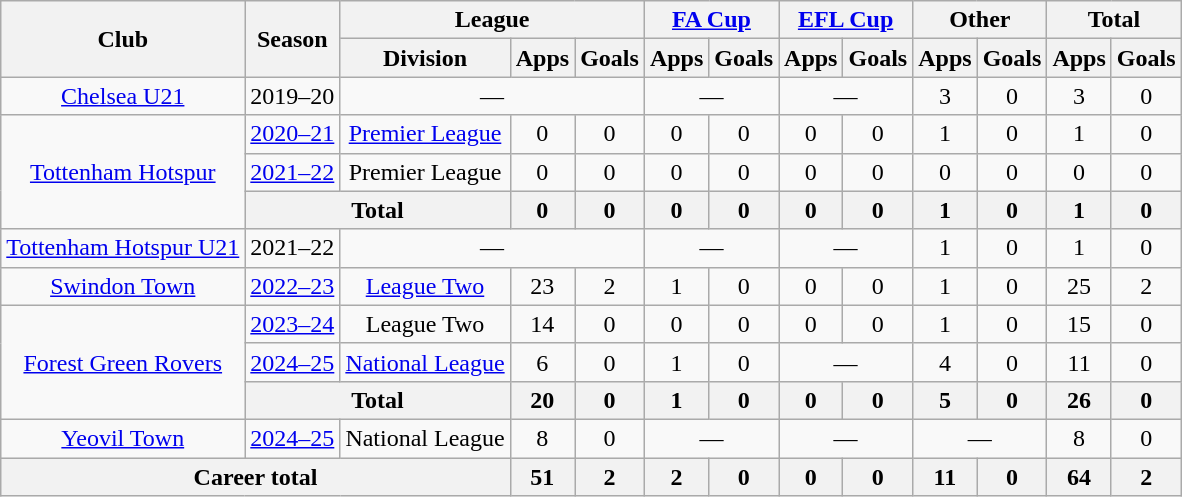<table class=wikitable style="text-align: center">
<tr>
<th rowspan=2>Club</th>
<th rowspan=2>Season</th>
<th colspan=3>League</th>
<th colspan=2><a href='#'>FA Cup</a></th>
<th colspan=2><a href='#'>EFL Cup</a></th>
<th colspan=2>Other</th>
<th colspan=2>Total</th>
</tr>
<tr>
<th>Division</th>
<th>Apps</th>
<th>Goals</th>
<th>Apps</th>
<th>Goals</th>
<th>Apps</th>
<th>Goals</th>
<th>Apps</th>
<th>Goals</th>
<th>Apps</th>
<th>Goals</th>
</tr>
<tr>
<td><a href='#'>Chelsea U21</a></td>
<td>2019–20</td>
<td colspan=3>—</td>
<td colspan=2>—</td>
<td colspan=2>—</td>
<td>3</td>
<td>0</td>
<td>3</td>
<td>0</td>
</tr>
<tr>
<td rowspan=3><a href='#'>Tottenham Hotspur</a></td>
<td><a href='#'>2020–21</a></td>
<td><a href='#'>Premier League</a></td>
<td>0</td>
<td>0</td>
<td>0</td>
<td>0</td>
<td>0</td>
<td>0</td>
<td>1</td>
<td>0</td>
<td>1</td>
<td>0</td>
</tr>
<tr>
<td><a href='#'>2021–22</a></td>
<td>Premier League</td>
<td>0</td>
<td>0</td>
<td>0</td>
<td>0</td>
<td>0</td>
<td>0</td>
<td>0</td>
<td>0</td>
<td>0</td>
<td>0</td>
</tr>
<tr>
<th colspan=2>Total</th>
<th>0</th>
<th>0</th>
<th>0</th>
<th>0</th>
<th>0</th>
<th>0</th>
<th>1</th>
<th>0</th>
<th>1</th>
<th>0</th>
</tr>
<tr>
<td><a href='#'>Tottenham Hotspur U21</a></td>
<td>2021–22</td>
<td colspan=3>—</td>
<td colspan=2>—</td>
<td colspan=2>—</td>
<td>1</td>
<td>0</td>
<td>1</td>
<td>0</td>
</tr>
<tr>
<td><a href='#'>Swindon Town</a></td>
<td><a href='#'>2022–23</a></td>
<td><a href='#'>League Two</a></td>
<td>23</td>
<td>2</td>
<td>1</td>
<td>0</td>
<td>0</td>
<td>0</td>
<td>1</td>
<td>0</td>
<td>25</td>
<td>2</td>
</tr>
<tr>
<td rowspan=3><a href='#'>Forest Green Rovers</a></td>
<td><a href='#'>2023–24</a></td>
<td>League Two</td>
<td>14</td>
<td>0</td>
<td>0</td>
<td>0</td>
<td>0</td>
<td>0</td>
<td>1</td>
<td>0</td>
<td>15</td>
<td>0</td>
</tr>
<tr>
<td><a href='#'>2024–25</a></td>
<td><a href='#'>National League</a></td>
<td>6</td>
<td>0</td>
<td>1</td>
<td>0</td>
<td colspan=2>—</td>
<td>4</td>
<td>0</td>
<td>11</td>
<td>0</td>
</tr>
<tr>
<th colspan=2>Total</th>
<th>20</th>
<th>0</th>
<th>1</th>
<th>0</th>
<th>0</th>
<th>0</th>
<th>5</th>
<th>0</th>
<th>26</th>
<th>0</th>
</tr>
<tr>
<td><a href='#'>Yeovil Town</a></td>
<td><a href='#'>2024–25</a></td>
<td>National League</td>
<td>8</td>
<td>0</td>
<td colspan=2>—</td>
<td colspan=2>—</td>
<td colspan=2>—</td>
<td>8</td>
<td>0</td>
</tr>
<tr>
<th colspan=3>Career total</th>
<th>51</th>
<th>2</th>
<th>2</th>
<th>0</th>
<th>0</th>
<th>0</th>
<th>11</th>
<th>0</th>
<th>64</th>
<th>2</th>
</tr>
</table>
